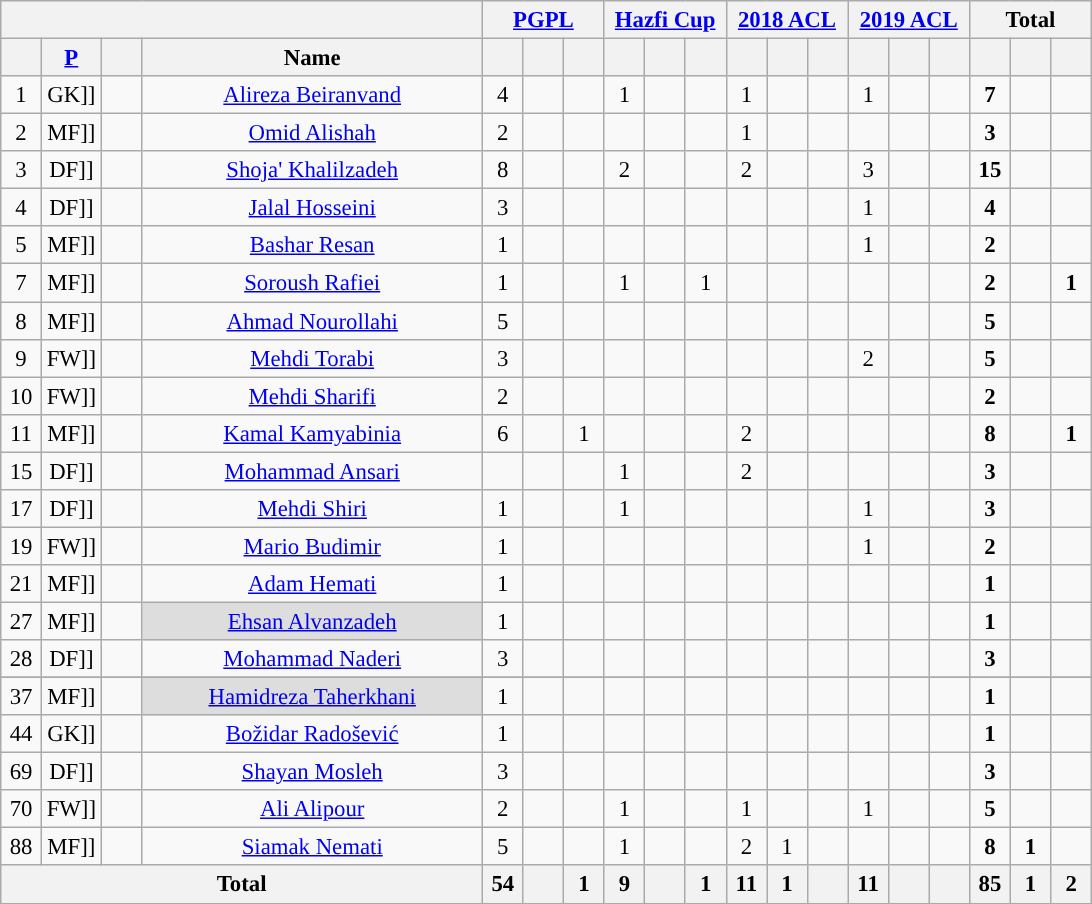<table class="wikitable sortable" style="text-align:center; font-size:95%;">
<tr>
<th colspan="4"></th>
<th colspan="3"><a href='#'>PGPL</a></th>
<th colspan="3"><a href='#'>Hazfi Cup</a></th>
<th colspan="3"><a href='#'>2018 ACL</a></th>
<th colspan="3"><a href='#'>2019 ACL</a></th>
<th colspan="3">Total</th>
</tr>
<tr>
<th width=20></th>
<th width=20><a href='#'>P</a></th>
<th width=20></th>
<th width=220>Name</th>
<th width=20></th>
<th width=20></th>
<th width=20></th>
<th width=20></th>
<th width=20></th>
<th width=20></th>
<th width=20></th>
<th width=20></th>
<th width=20></th>
<th width=20></th>
<th width=20></th>
<th width=20></th>
<th width=20></th>
<th width=20></th>
<th width=20></th>
</tr>
<tr>
<td>1</td>
<td [[>GK]]</td>
<td></td>
<td><a href='#'>Alireza Beiranvand</a></td>
<td>4</td>
<td></td>
<td></td>
<td>1</td>
<td></td>
<td></td>
<td>1</td>
<td></td>
<td></td>
<td>1</td>
<td></td>
<td></td>
<td><strong>7</strong></td>
<td></td>
<td></td>
</tr>
<tr>
<td>2</td>
<td [[>MF]]</td>
<td></td>
<td><a href='#'>Omid Alishah</a></td>
<td>2</td>
<td></td>
<td></td>
<td></td>
<td></td>
<td></td>
<td>1</td>
<td></td>
<td></td>
<td></td>
<td></td>
<td></td>
<td><strong>3</strong></td>
<td></td>
<td></td>
</tr>
<tr>
<td>3</td>
<td [[>DF]]</td>
<td></td>
<td><a href='#'>Shoja' Khalilzadeh</a></td>
<td>8</td>
<td></td>
<td></td>
<td>2</td>
<td></td>
<td></td>
<td>2</td>
<td></td>
<td></td>
<td>3</td>
<td></td>
<td></td>
<td><strong>15</strong></td>
<td></td>
<td></td>
</tr>
<tr>
<td>4</td>
<td [[>DF]]</td>
<td></td>
<td><a href='#'>Jalal Hosseini</a></td>
<td>3</td>
<td></td>
<td></td>
<td></td>
<td></td>
<td></td>
<td></td>
<td></td>
<td></td>
<td>1</td>
<td></td>
<td></td>
<td><strong>4</strong></td>
<td></td>
<td></td>
</tr>
<tr>
<td>5</td>
<td [[>MF]]</td>
<td></td>
<td><a href='#'>Bashar Resan</a></td>
<td>1</td>
<td></td>
<td></td>
<td></td>
<td></td>
<td></td>
<td></td>
<td></td>
<td></td>
<td>1</td>
<td></td>
<td></td>
<td><strong>2</strong></td>
<td></td>
<td></td>
</tr>
<tr>
<td>7</td>
<td [[>MF]]</td>
<td></td>
<td><a href='#'>Soroush Rafiei</a></td>
<td>1</td>
<td></td>
<td></td>
<td>1</td>
<td></td>
<td>1</td>
<td></td>
<td></td>
<td></td>
<td></td>
<td></td>
<td></td>
<td><strong>2</strong></td>
<td></td>
<td><strong>1</strong></td>
</tr>
<tr>
<td>8</td>
<td [[>MF]]</td>
<td></td>
<td><a href='#'>Ahmad Nourollahi</a></td>
<td>5</td>
<td></td>
<td></td>
<td></td>
<td></td>
<td></td>
<td></td>
<td></td>
<td></td>
<td></td>
<td></td>
<td></td>
<td><strong>5</strong></td>
<td></td>
<td></td>
</tr>
<tr>
<td>9</td>
<td [[>FW]]</td>
<td></td>
<td><a href='#'>Mehdi Torabi</a></td>
<td>3</td>
<td></td>
<td></td>
<td></td>
<td></td>
<td></td>
<td></td>
<td></td>
<td></td>
<td>2</td>
<td></td>
<td></td>
<td><strong>5</strong></td>
<td></td>
<td></td>
</tr>
<tr>
<td>10</td>
<td [[>FW]]</td>
<td></td>
<td><a href='#'>Mehdi Sharifi</a></td>
<td>2</td>
<td></td>
<td></td>
<td></td>
<td></td>
<td></td>
<td></td>
<td></td>
<td></td>
<td></td>
<td></td>
<td></td>
<td><strong>2</strong></td>
<td></td>
<td></td>
</tr>
<tr>
<td>11</td>
<td [[>MF]]</td>
<td></td>
<td><a href='#'>Kamal Kamyabinia</a></td>
<td>6</td>
<td></td>
<td>1</td>
<td></td>
<td></td>
<td></td>
<td>2</td>
<td></td>
<td></td>
<td></td>
<td></td>
<td></td>
<td><strong>8</strong></td>
<td></td>
<td><strong>1</strong></td>
</tr>
<tr>
<td>15</td>
<td [[>DF]]</td>
<td></td>
<td><a href='#'>Mohammad Ansari</a></td>
<td></td>
<td></td>
<td></td>
<td>1</td>
<td></td>
<td></td>
<td>2</td>
<td></td>
<td></td>
<td></td>
<td></td>
<td></td>
<td><strong>3</strong></td>
<td></td>
<td></td>
</tr>
<tr>
<td>17</td>
<td [[>DF]]</td>
<td></td>
<td><a href='#'>Mehdi Shiri</a></td>
<td>1</td>
<td></td>
<td></td>
<td>1</td>
<td></td>
<td></td>
<td></td>
<td></td>
<td></td>
<td>1</td>
<td></td>
<td></td>
<td><strong>3</strong></td>
<td></td>
<td></td>
</tr>
<tr>
<td>19</td>
<td [[>FW]]</td>
<td></td>
<td><a href='#'>Mario Budimir</a></td>
<td>1</td>
<td></td>
<td></td>
<td></td>
<td></td>
<td></td>
<td></td>
<td></td>
<td></td>
<td>1</td>
<td></td>
<td></td>
<td><strong>2</strong></td>
<td></td>
<td></td>
</tr>
<tr>
<td>21</td>
<td [[>MF]]</td>
<td><br></td>
<td><a href='#'>Adam Hemati</a></td>
<td>1</td>
<td></td>
<td></td>
<td></td>
<td></td>
<td></td>
<td></td>
<td></td>
<td></td>
<td></td>
<td></td>
<td></td>
<td><strong>1</strong></td>
<td></td>
<td></td>
</tr>
<tr>
<td>27</td>
<td [[>MF]]</td>
<td></td>
<td style="background:#DDDDDD"><a href='#'>Ehsan Alvanzadeh</a></td>
<td>1</td>
<td></td>
<td></td>
<td></td>
<td></td>
<td></td>
<td></td>
<td></td>
<td></td>
<td></td>
<td></td>
<td></td>
<td><strong>1</strong></td>
<td></td>
<td></td>
</tr>
<tr>
<td>28</td>
<td [[>DF]]</td>
<td></td>
<td><a href='#'>Mohammad Naderi</a></td>
<td>3</td>
<td></td>
<td></td>
<td></td>
<td></td>
<td></td>
<td></td>
<td></td>
<td></td>
<td></td>
<td></td>
<td></td>
<td><strong>3</strong></td>
<td></td>
<td></td>
</tr>
<tr>
</tr>
<tr>
<td>37</td>
<td [[>MF]]</td>
<td></td>
<td style="background:#DDDDDD"><a href='#'>Hamidreza Taherkhani</a></td>
<td>1</td>
<td></td>
<td></td>
<td></td>
<td></td>
<td></td>
<td></td>
<td></td>
<td></td>
<td></td>
<td></td>
<td></td>
<td><strong>1</strong></td>
<td></td>
<td></td>
</tr>
<tr>
<td>44</td>
<td [[>GK]]</td>
<td></td>
<td><a href='#'>Božidar Radošević</a></td>
<td>1</td>
<td></td>
<td></td>
<td></td>
<td></td>
<td></td>
<td></td>
<td></td>
<td></td>
<td></td>
<td></td>
<td></td>
<td><strong>1</strong></td>
<td></td>
<td></td>
</tr>
<tr>
<td>69</td>
<td [[>DF]]</td>
<td></td>
<td><a href='#'>Shayan Mosleh</a></td>
<td>3</td>
<td></td>
<td></td>
<td></td>
<td></td>
<td></td>
<td></td>
<td></td>
<td></td>
<td></td>
<td></td>
<td></td>
<td><strong>3</strong></td>
<td></td>
<td></td>
</tr>
<tr>
<td>70</td>
<td [[>FW]]</td>
<td></td>
<td><a href='#'>Ali Alipour</a></td>
<td>2</td>
<td></td>
<td></td>
<td>1</td>
<td></td>
<td></td>
<td>1</td>
<td></td>
<td></td>
<td>1</td>
<td></td>
<td></td>
<td><strong>5</strong></td>
<td></td>
<td></td>
</tr>
<tr>
<td>88</td>
<td [[>MF]]</td>
<td></td>
<td><a href='#'>Siamak Nemati</a></td>
<td>5</td>
<td></td>
<td></td>
<td>1</td>
<td></td>
<td></td>
<td>2</td>
<td>1</td>
<td></td>
<td></td>
<td></td>
<td></td>
<td><strong>8</strong></td>
<td><strong>1</strong></td>
<td></td>
</tr>
<tr>
<th colspan="4">Total</th>
<th>54</th>
<th></th>
<th>1</th>
<th>9</th>
<th></th>
<th>1</th>
<th>11</th>
<th>1</th>
<th></th>
<th>11</th>
<th></th>
<th></th>
<th>85</th>
<th>1</th>
<th>2</th>
</tr>
<tr align=left style="background:#DCDCDC">
</tr>
</table>
